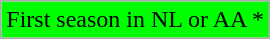<table class="wikitable" style="font-size:100%;line-height:1.1;">
<tr>
<td style="background-color:#00FF00;">First season in NL or AA *</td>
</tr>
</table>
